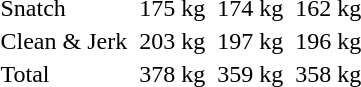<table>
<tr>
<td>Snatch</td>
<td></td>
<td>175 kg</td>
<td></td>
<td>174 kg</td>
<td></td>
<td>162 kg</td>
</tr>
<tr>
<td>Clean & Jerk</td>
<td></td>
<td>203 kg</td>
<td></td>
<td>197 kg</td>
<td></td>
<td>196 kg</td>
</tr>
<tr>
<td>Total</td>
<td></td>
<td>378 kg</td>
<td></td>
<td>359 kg</td>
<td></td>
<td>358 kg</td>
</tr>
</table>
